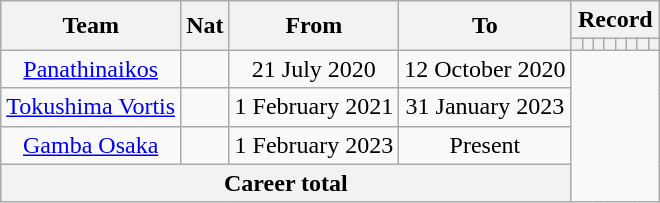<table class="wikitable" style="text-align: center">
<tr>
<th rowspan=2>Team</th>
<th rowspan=2>Nat</th>
<th rowspan=2>From</th>
<th rowspan=2>To</th>
<th colspan=8>Record</th>
</tr>
<tr>
<th></th>
<th></th>
<th></th>
<th></th>
<th></th>
<th></th>
<th></th>
<th></th>
</tr>
<tr>
<td><a href='#'>Panathinaikos</a></td>
<td></td>
<td>21 July 2020</td>
<td>12 October 2020<br></td>
</tr>
<tr>
<td><a href='#'>Tokushima Vortis</a></td>
<td></td>
<td>1 February 2021</td>
<td>31 January 2023<br></td>
</tr>
<tr>
<td><a href='#'>Gamba Osaka</a></td>
<td></td>
<td>1 February 2023</td>
<td>Present<br></td>
</tr>
<tr>
<th colspan=4>Career total<br></th>
</tr>
</table>
